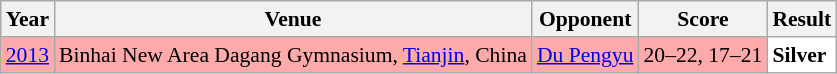<table class="sortable wikitable" style="font-size: 90%;">
<tr>
<th>Year</th>
<th>Venue</th>
<th>Opponent</th>
<th>Score</th>
<th>Result</th>
</tr>
<tr style="background:#FFAAAA">
<td align="center"><a href='#'>2013</a></td>
<td align="left">Binhai New Area Dagang Gymnasium, <a href='#'>Tianjin</a>, China</td>
<td align="left"> <a href='#'>Du Pengyu</a></td>
<td align="left">20–22, 17–21</td>
<td style="text-align:left; background:white"> <strong>Silver</strong></td>
</tr>
</table>
